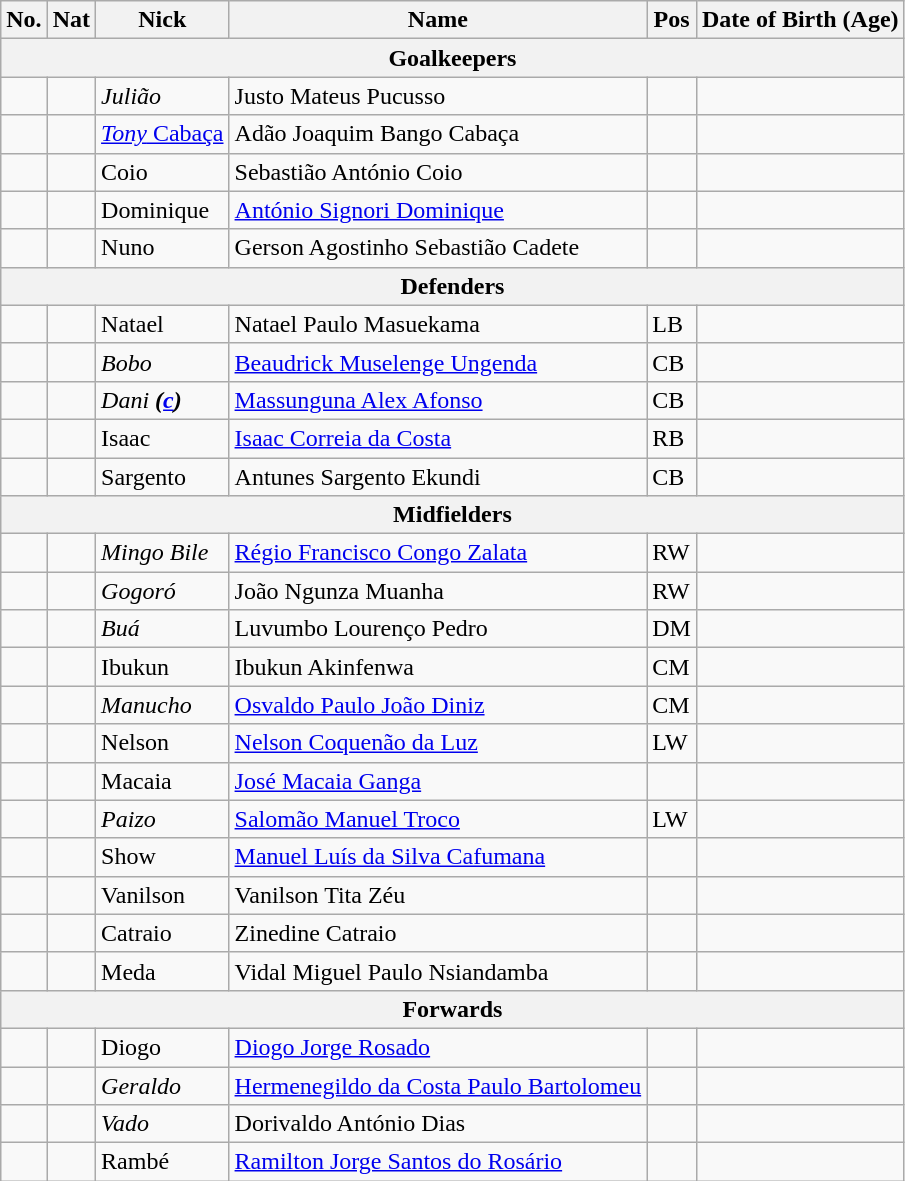<table class="wikitable ve-ce-branchNode ve-ce-tableNode">
<tr>
<th>No.</th>
<th>Nat</th>
<th>Nick</th>
<th>Name</th>
<th>Pos</th>
<th>Date of Birth (Age)</th>
</tr>
<tr>
<th colspan="6">Goalkeepers</th>
</tr>
<tr>
<td></td>
<td></td>
<td><em>Julião</em></td>
<td>Justo Mateus Pucusso</td>
<td></td>
<td></td>
</tr>
<tr>
<td></td>
<td></td>
<td><a href='#'><em>Tony</em> Cabaça</a></td>
<td>Adão Joaquim Bango Cabaça</td>
<td></td>
<td></td>
</tr>
<tr>
<td></td>
<td></td>
<td>Coio</td>
<td>Sebastião António Coio</td>
<td></td>
<td></td>
</tr>
<tr>
<td></td>
<td></td>
<td>Dominique</td>
<td><a href='#'>António Signori Dominique</a></td>
<td></td>
<td></td>
</tr>
<tr>
<td></td>
<td></td>
<td>Nuno</td>
<td>Gerson Agostinho Sebastião Cadete</td>
<td></td>
<td></td>
</tr>
<tr>
<th colspan="6">Defenders</th>
</tr>
<tr>
<td></td>
<td></td>
<td>Natael</td>
<td>Natael Paulo Masuekama</td>
<td>LB</td>
<td></td>
</tr>
<tr>
<td></td>
<td></td>
<td><em>Bobo</em></td>
<td><a href='#'>Beaudrick Muselenge Ungenda</a></td>
<td>CB</td>
<td></td>
</tr>
<tr>
<td></td>
<td></td>
<td><em>Dani</em> <strong><em>(<a href='#'>c</a>)</em></strong></td>
<td><a href='#'>Massunguna Alex Afonso</a></td>
<td>CB</td>
<td></td>
</tr>
<tr>
<td></td>
<td></td>
<td>Isaac</td>
<td><a href='#'>Isaac Correia da Costa</a></td>
<td>RB</td>
<td></td>
</tr>
<tr>
<td></td>
<td></td>
<td>Sargento</td>
<td>Antunes Sargento Ekundi</td>
<td>CB</td>
<td></td>
</tr>
<tr>
<th colspan="6">Midfielders</th>
</tr>
<tr>
<td></td>
<td></td>
<td><em>Mingo Bile</em></td>
<td><a href='#'>Régio Francisco Congo Zalata</a></td>
<td>RW</td>
<td></td>
</tr>
<tr>
<td></td>
<td></td>
<td><em>Gogoró</em></td>
<td>João Ngunza Muanha</td>
<td>RW</td>
<td></td>
</tr>
<tr>
<td></td>
<td></td>
<td><em>Buá</em></td>
<td>Luvumbo Lourenço Pedro</td>
<td>DM</td>
<td></td>
</tr>
<tr>
<td></td>
<td></td>
<td>Ibukun</td>
<td>Ibukun Akinfenwa</td>
<td>CM</td>
<td></td>
</tr>
<tr>
<td></td>
<td></td>
<td><em>Manucho</em></td>
<td><a href='#'>Osvaldo Paulo João Diniz</a></td>
<td>CM</td>
<td></td>
</tr>
<tr>
<td></td>
<td></td>
<td>Nelson</td>
<td><a href='#'>Nelson Coquenão da Luz</a></td>
<td>LW</td>
<td></td>
</tr>
<tr>
<td></td>
<td></td>
<td>Macaia</td>
<td><a href='#'>José Macaia Ganga</a></td>
<td></td>
<td></td>
</tr>
<tr>
<td></td>
<td></td>
<td><em>Paizo</em></td>
<td><a href='#'>Salomão Manuel Troco</a></td>
<td>LW</td>
<td></td>
</tr>
<tr>
<td></td>
<td></td>
<td>Show</td>
<td><a href='#'>Manuel Luís da Silva Cafumana</a></td>
<td></td>
<td></td>
</tr>
<tr>
<td></td>
<td></td>
<td>Vanilson</td>
<td>Vanilson Tita Zéu</td>
<td></td>
<td></td>
</tr>
<tr>
<td></td>
<td></td>
<td>Catraio</td>
<td>Zinedine Catraio</td>
<td></td>
<td></td>
</tr>
<tr>
<td></td>
<td></td>
<td>Meda</td>
<td>Vidal Miguel Paulo Nsiandamba</td>
<td></td>
<td></td>
</tr>
<tr>
<th colspan="6">Forwards</th>
</tr>
<tr>
<td></td>
<td></td>
<td>Diogo</td>
<td><a href='#'>Diogo Jorge Rosado</a></td>
<td></td>
<td></td>
</tr>
<tr>
<td></td>
<td></td>
<td><em>Geraldo</em></td>
<td><a href='#'>Hermenegildo da Costa Paulo Bartolomeu</a></td>
<td></td>
<td></td>
</tr>
<tr>
<td></td>
<td></td>
<td><em>Vado</em></td>
<td>Dorivaldo António Dias</td>
<td></td>
<td></td>
</tr>
<tr>
<td></td>
<td></td>
<td>Rambé</td>
<td><a href='#'>Ramilton Jorge Santos do Rosário</a></td>
<td></td>
<td></td>
</tr>
</table>
